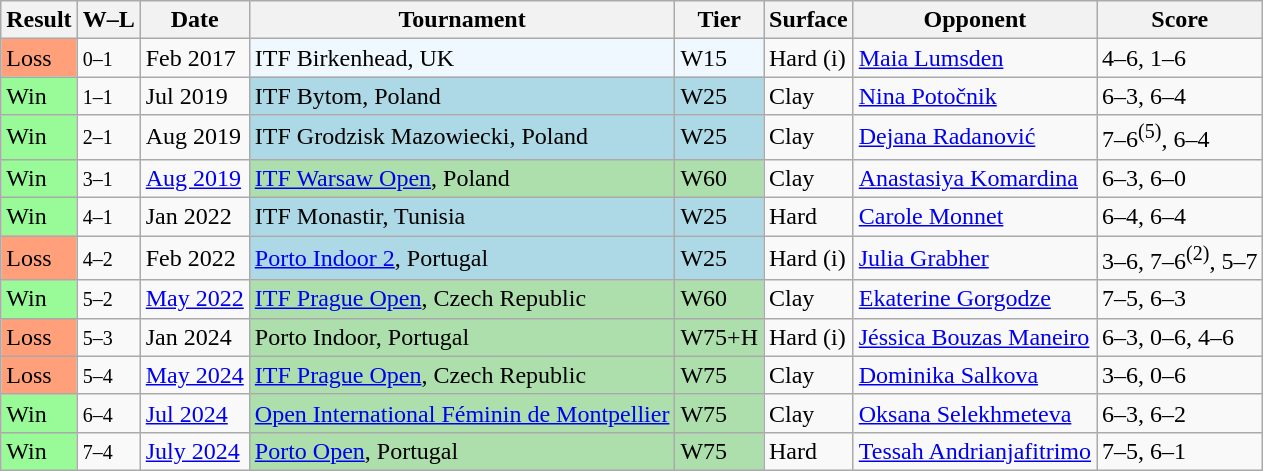<table class="sortable wikitable">
<tr>
<th>Result</th>
<th class="unsortable">W–L</th>
<th>Date</th>
<th>Tournament</th>
<th>Tier</th>
<th>Surface</th>
<th>Opponent</th>
<th class="unsortable">Score</th>
</tr>
<tr>
<td style="background:#ffa07a;">Loss</td>
<td><small>0–1</small></td>
<td>Feb 2017</td>
<td style="background:#f0f8ff;">ITF Birkenhead, UK</td>
<td style="background:#f0f8ff;">W15</td>
<td>Hard (i)</td>
<td> <a href='#'>Maia Lumsden</a></td>
<td>4–6, 1–6</td>
</tr>
<tr>
<td style="background:#98fb98;">Win</td>
<td><small>1–1</small></td>
<td>Jul 2019</td>
<td style="background:lightblue;">ITF Bytom, Poland</td>
<td style="background:lightblue;">W25</td>
<td>Clay</td>
<td> <a href='#'>Nina Potočnik</a></td>
<td>6–3, 6–4</td>
</tr>
<tr>
<td style="background:#98fb98;">Win</td>
<td><small>2–1</small></td>
<td>Aug 2019</td>
<td style="background:lightblue;">ITF Grodzisk Mazowiecki, Poland</td>
<td style="background:lightblue;">W25</td>
<td>Clay</td>
<td> <a href='#'>Dejana Radanović</a></td>
<td>7–6<sup>(5)</sup>, 6–4</td>
</tr>
<tr>
<td style="background:#98fb98;">Win</td>
<td><small>3–1</small></td>
<td><a href='#'>Aug 2019</a></td>
<td style="background:#addfad;"><a href='#'>ITF Warsaw Open</a>, Poland</td>
<td style="background:#addfad;">W60</td>
<td>Clay</td>
<td> <a href='#'>Anastasiya Komardina</a></td>
<td>6–3, 6–0</td>
</tr>
<tr>
<td style="background:#98fb98;">Win</td>
<td><small>4–1</small></td>
<td>Jan 2022</td>
<td style="background:lightblue;">ITF Monastir, Tunisia</td>
<td style="background:lightblue;">W25</td>
<td>Hard</td>
<td> <a href='#'>Carole Monnet</a></td>
<td>6–4, 6–4</td>
</tr>
<tr>
<td style="background:#ffa07a;">Loss</td>
<td><small>4–2</small></td>
<td>Feb 2022</td>
<td style="background:lightblue;"><a href='#'>Porto Indoor 2</a>, Portugal</td>
<td style="background:lightblue;">W25</td>
<td>Hard (i)</td>
<td> <a href='#'>Julia Grabher</a></td>
<td>3–6, 7–6<sup>(2)</sup>, 5–7</td>
</tr>
<tr>
<td style="background:#98fb98;">Win</td>
<td><small>5–2</small></td>
<td><a href='#'>May 2022</a></td>
<td style="background:#addfad;"><a href='#'>ITF Prague Open</a>, Czech Republic</td>
<td style="background:#addfad;">W60</td>
<td>Clay</td>
<td> <a href='#'>Ekaterine Gorgodze</a></td>
<td>7–5, 6–3</td>
</tr>
<tr>
<td style="background:#ffa07a;">Loss</td>
<td><small>5–3</small></td>
<td>Jan 2024</td>
<td style="background:#addfad;">Porto Indoor, Portugal</td>
<td style="background:#addfad;">W75+H</td>
<td>Hard (i)</td>
<td> <a href='#'>Jéssica Bouzas Maneiro</a></td>
<td>6–3, 0–6, 4–6</td>
</tr>
<tr>
<td style="background:#ffa07a;">Loss</td>
<td><small>5–4</small></td>
<td><a href='#'>May 2024</a></td>
<td style="background:#addfad;"><a href='#'>ITF Prague Open</a>, Czech Republic</td>
<td style="background:#addfad;">W75</td>
<td>Clay</td>
<td> <a href='#'>Dominika Salkova</a></td>
<td>3–6, 0–6</td>
</tr>
<tr>
<td style="background:#98FB98;">Win</td>
<td><small>6–4</small></td>
<td><a href='#'>Jul 2024</a></td>
<td style="background:#addfad;"><a href='#'>Open International Féminin de Montpellier</a></td>
<td style="background:#addfad;">W75</td>
<td>Clay</td>
<td> <a href='#'>Oksana Selekhmeteva</a></td>
<td>6–3, 6–2</td>
</tr>
<tr>
<td style="background:#98FB98;">Win</td>
<td><small>7–4</small></td>
<td><a href='#'>July 2024</a></td>
<td style="background:#addfad;"><a href='#'>Porto Open</a>, Portugal</td>
<td style="background:#addfad;";">W75</td>
<td>Hard</td>
<td> <a href='#'>Tessah Andrianjafitrimo</a></td>
<td>7–5, 6–1</td>
</tr>
</table>
